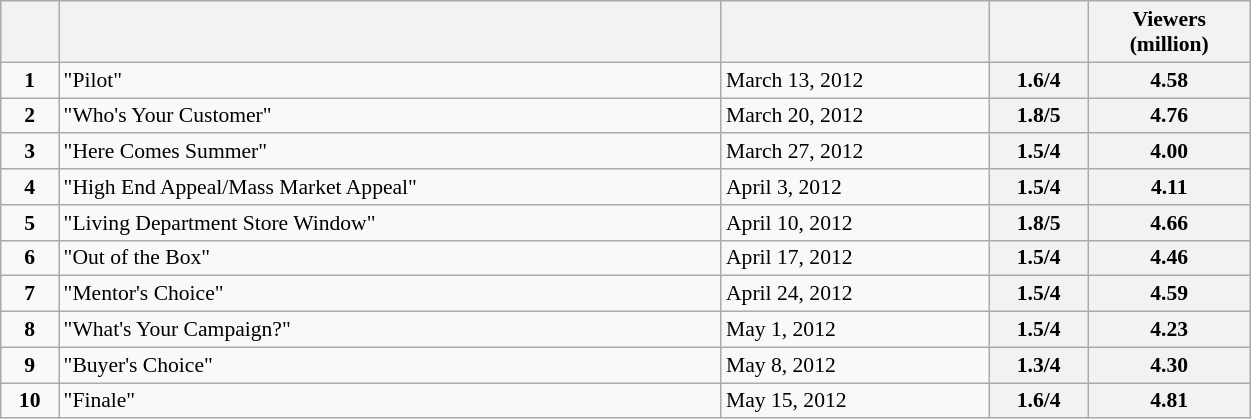<table class="wikitable" style="font-size:90%; text-align:left; width: 66%; margin-right: auto; margin-right: auto;">
<tr>
<th></th>
<th></th>
<th></th>
<th></th>
<th>Viewers <br> (million)</th>
</tr>
<tr>
<td style="text-align:center"><strong>1</strong></td>
<td>"Pilot"</td>
<td>March 13, 2012</td>
<th style="text-align:center">1.6/4</th>
<th style="text-align:center">4.58</th>
</tr>
<tr>
<td style="text-align:center"><strong>2</strong></td>
<td>"Who's Your Customer"</td>
<td>March 20, 2012</td>
<th style="text-align:center">1.8/5</th>
<th style="text-align:center">4.76</th>
</tr>
<tr>
<td style="text-align:center"><strong>3</strong></td>
<td>"Here Comes Summer"</td>
<td>March 27, 2012</td>
<th style="text-align:center">1.5/4</th>
<th style="text-align:center">4.00</th>
</tr>
<tr>
<td style="text-align:center"><strong>4</strong></td>
<td>"High End Appeal/Mass Market Appeal"</td>
<td>April 3, 2012</td>
<th style="text-align:center">1.5/4</th>
<th style="text-align:center">4.11</th>
</tr>
<tr>
<td style="text-align:center"><strong>5</strong></td>
<td>"Living Department Store Window"</td>
<td>April 10, 2012</td>
<th style="text-align:center">1.8/5</th>
<th style="text-align:center">4.66</th>
</tr>
<tr>
<td style="text-align:center"><strong>6</strong></td>
<td>"Out of the Box"</td>
<td>April 17, 2012</td>
<th style="text-align:center">1.5/4</th>
<th style="text-align:center">4.46</th>
</tr>
<tr>
<td style="text-align:center"><strong>7</strong></td>
<td>"Mentor's Choice"</td>
<td>April 24, 2012</td>
<th style="text-align:center">1.5/4</th>
<th style="text-align:center">4.59</th>
</tr>
<tr>
<td style="text-align:center"><strong>8</strong></td>
<td>"What's Your Campaign?"</td>
<td>May 1, 2012</td>
<th style="text-align:center">1.5/4</th>
<th style="text-align:center">4.23</th>
</tr>
<tr>
<td style="text-align:center"><strong>9</strong></td>
<td>"Buyer's Choice"</td>
<td>May 8, 2012</td>
<th style="text-align:center">1.3/4</th>
<th style="text-align:center">4.30</th>
</tr>
<tr>
<td style="text-align:center"><strong>10</strong></td>
<td>"Finale"</td>
<td>May 15, 2012</td>
<th style="text-align:center">1.6/4</th>
<th style="text-align:center">4.81</th>
</tr>
</table>
